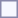<table style="border:1px solid #8888aa; background-color:#f7f8ff; padding:5px; font-size:95%; margin: 0px 12px 12px 0px;">
</table>
